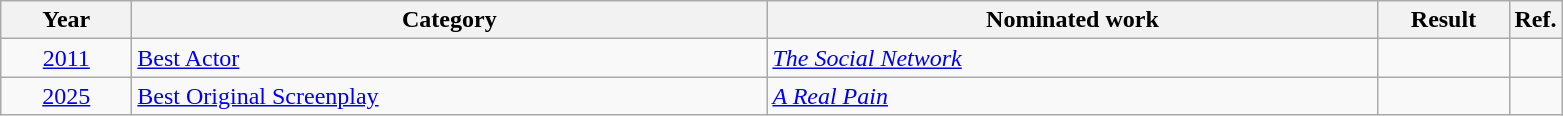<table class=wikitable>
<tr>
<th scope="col" style="width:5em;">Year</th>
<th scope="col" style="width:26em;">Category</th>
<th scope="col" style="width:25em;">Nominated work</th>
<th scope="col" style="width:5em;">Result</th>
<th>Ref.</th>
</tr>
<tr>
<td style="text-align:center;"><a href='#'>2011</a></td>
<td><a href='#'>Best Actor</a></td>
<td><em><a href='#'>The Social Network</a></em></td>
<td></td>
<td></td>
</tr>
<tr>
<td style="text-align:center;"><a href='#'>2025</a></td>
<td><a href='#'>Best Original Screenplay</a></td>
<td><em><a href='#'>A Real Pain</a></em></td>
<td></td>
<td></td>
</tr>
</table>
